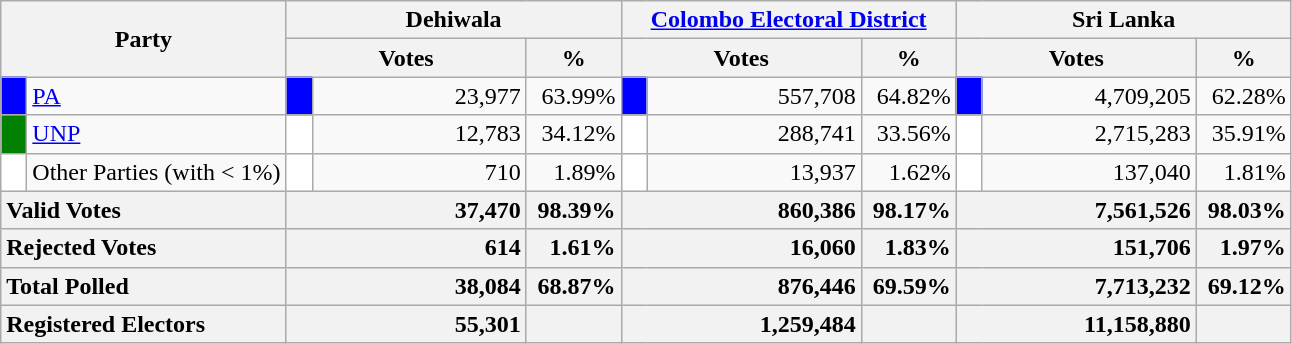<table class="wikitable">
<tr>
<th colspan="2" width="144px"rowspan="2">Party</th>
<th colspan="3" width="216px">Dehiwala</th>
<th colspan="3" width="216px"><a href='#'>Colombo Electoral District</a></th>
<th colspan="3" width="216px">Sri Lanka</th>
</tr>
<tr>
<th colspan="2" width="144px">Votes</th>
<th>%</th>
<th colspan="2" width="144px">Votes</th>
<th>%</th>
<th colspan="2" width="144px">Votes</th>
<th>%</th>
</tr>
<tr>
<td style="background-color:blue;" width="10px"></td>
<td style="text-align:left;"><a href='#'>PA</a></td>
<td style="background-color:blue;" width="10px"></td>
<td style="text-align:right;">23,977</td>
<td style="text-align:right;">63.99%</td>
<td style="background-color:blue;" width="10px"></td>
<td style="text-align:right;">557,708</td>
<td style="text-align:right;">64.82%</td>
<td style="background-color:blue;" width="10px"></td>
<td style="text-align:right;">4,709,205</td>
<td style="text-align:right;">62.28%</td>
</tr>
<tr>
<td style="background-color:green;" width="10px"></td>
<td style="text-align:left;"><a href='#'>UNP</a></td>
<td style="background-color:white;" width="10px"></td>
<td style="text-align:right;">12,783</td>
<td style="text-align:right;">34.12%</td>
<td style="background-color:white;" width="10px"></td>
<td style="text-align:right;">288,741</td>
<td style="text-align:right;">33.56%</td>
<td style="background-color:white;" width="10px"></td>
<td style="text-align:right;">2,715,283</td>
<td style="text-align:right;">35.91%</td>
</tr>
<tr>
<td style="background-color:white;" width="10px"></td>
<td style="text-align:left;">Other Parties (with < 1%)</td>
<td style="background-color:white;" width="10px"></td>
<td style="text-align:right;">710</td>
<td style="text-align:right;">1.89%</td>
<td style="background-color:white;" width="10px"></td>
<td style="text-align:right;">13,937</td>
<td style="text-align:right;">1.62%</td>
<td style="background-color:white;" width="10px"></td>
<td style="text-align:right;">137,040</td>
<td style="text-align:right;">1.81%</td>
</tr>
<tr>
<th colspan="2" width="144px"style="text-align:left;">Valid Votes</th>
<th style="text-align:right;"colspan="2" width="144px">37,470</th>
<th style="text-align:right;">98.39%</th>
<th style="text-align:right;"colspan="2" width="144px">860,386</th>
<th style="text-align:right;">98.17%</th>
<th style="text-align:right;"colspan="2" width="144px">7,561,526</th>
<th style="text-align:right;">98.03%</th>
</tr>
<tr>
<th colspan="2" width="144px"style="text-align:left;">Rejected Votes</th>
<th style="text-align:right;"colspan="2" width="144px">614</th>
<th style="text-align:right;">1.61%</th>
<th style="text-align:right;"colspan="2" width="144px">16,060</th>
<th style="text-align:right;">1.83%</th>
<th style="text-align:right;"colspan="2" width="144px">151,706</th>
<th style="text-align:right;">1.97%</th>
</tr>
<tr>
<th colspan="2" width="144px"style="text-align:left;">Total Polled</th>
<th style="text-align:right;"colspan="2" width="144px">38,084</th>
<th style="text-align:right;">68.87%</th>
<th style="text-align:right;"colspan="2" width="144px">876,446</th>
<th style="text-align:right;">69.59%</th>
<th style="text-align:right;"colspan="2" width="144px">7,713,232</th>
<th style="text-align:right;">69.12%</th>
</tr>
<tr>
<th colspan="2" width="144px"style="text-align:left;">Registered Electors</th>
<th style="text-align:right;"colspan="2" width="144px">55,301</th>
<th></th>
<th style="text-align:right;"colspan="2" width="144px">1,259,484</th>
<th></th>
<th style="text-align:right;"colspan="2" width="144px">11,158,880</th>
<th></th>
</tr>
</table>
